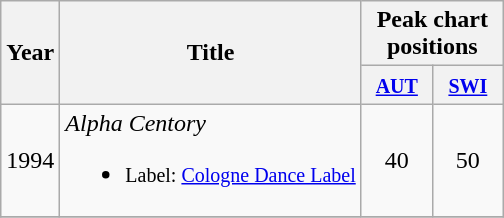<table class="wikitable">
<tr>
<th rowspan="2">Year</th>
<th rowspan="2">Title</th>
<th colspan="2">Peak chart positions<br></th>
</tr>
<tr>
<th width="40"><small><a href='#'>AUT</a></small></th>
<th width="40"><small><a href='#'>SWI</a></small></th>
</tr>
<tr>
<td>1994</td>
<td><em>Alpha Centory</em><br><ul><li><small>Label: <a href='#'>Cologne Dance Label</a></small></li></ul></td>
<td align="center">40</td>
<td align="center">50</td>
</tr>
<tr>
</tr>
</table>
